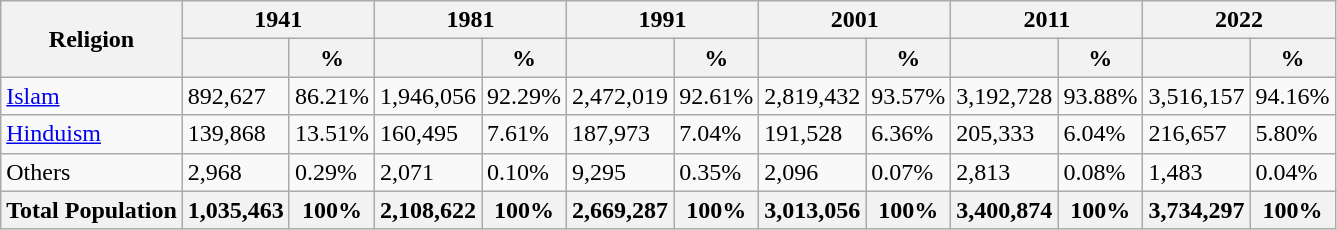<table class="wikitable sortable">
<tr>
<th rowspan="2">Religion</th>
<th colspan="2">1941</th>
<th colspan="2">1981</th>
<th colspan="2">1991</th>
<th colspan="2">2001</th>
<th colspan="2">2011</th>
<th colspan="2">2022</th>
</tr>
<tr>
<th></th>
<th>%</th>
<th></th>
<th>%</th>
<th></th>
<th>%</th>
<th></th>
<th>%</th>
<th></th>
<th>%</th>
<th></th>
<th>%</th>
</tr>
<tr>
<td><a href='#'>Islam</a> </td>
<td>892,627</td>
<td>86.21%</td>
<td>1,946,056</td>
<td>92.29%</td>
<td>2,472,019</td>
<td>92.61%</td>
<td>2,819,432</td>
<td>93.57%</td>
<td>3,192,728</td>
<td>93.88%</td>
<td>3,516,157</td>
<td>94.16%</td>
</tr>
<tr>
<td><a href='#'>Hinduism</a> </td>
<td>139,868</td>
<td>13.51%</td>
<td>160,495</td>
<td>7.61%</td>
<td>187,973</td>
<td>7.04%</td>
<td>191,528</td>
<td>6.36%</td>
<td>205,333</td>
<td>6.04%</td>
<td>216,657</td>
<td>5.80%</td>
</tr>
<tr>
<td>Others</td>
<td>2,968</td>
<td>0.29%</td>
<td>2,071</td>
<td>0.10%</td>
<td>9,295</td>
<td>0.35%</td>
<td>2,096</td>
<td>0.07%</td>
<td>2,813</td>
<td>0.08%</td>
<td>1,483</td>
<td>0.04%</td>
</tr>
<tr>
<th>Total Population</th>
<th><strong>1,035,463</strong></th>
<th>100%</th>
<th>2,108,622</th>
<th>100%</th>
<th>2,669,287</th>
<th>100%</th>
<th>3,013,056</th>
<th>100%</th>
<th>3,400,874</th>
<th>100%</th>
<th><strong>3,734,297</strong></th>
<th><strong>100%</strong></th>
</tr>
</table>
